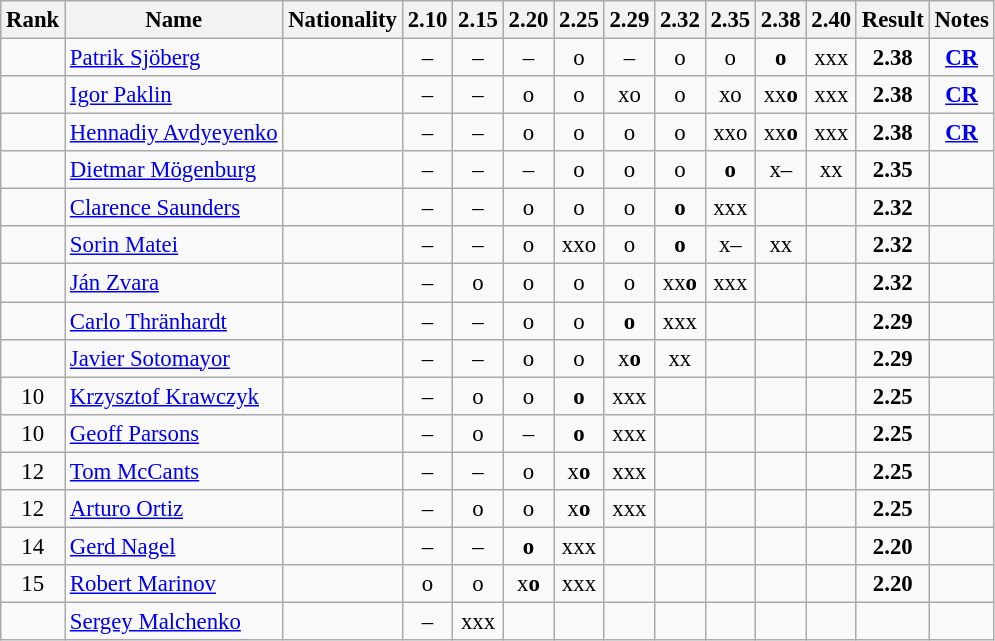<table class="wikitable sortable" style="text-align:center;font-size:95%">
<tr>
<th>Rank</th>
<th>Name</th>
<th>Nationality</th>
<th>2.10</th>
<th>2.15</th>
<th>2.20</th>
<th>2.25</th>
<th>2.29</th>
<th>2.32</th>
<th>2.35</th>
<th>2.38</th>
<th>2.40</th>
<th>Result</th>
<th>Notes</th>
</tr>
<tr>
<td></td>
<td align=left><a href='#'>Patrik Sjöberg</a></td>
<td align=left></td>
<td>–</td>
<td>–</td>
<td>–</td>
<td>o</td>
<td>–</td>
<td>o</td>
<td>o</td>
<td><strong>o</strong></td>
<td>xxx</td>
<td><strong>2.38</strong></td>
<td><strong><a href='#'>CR</a></strong></td>
</tr>
<tr>
<td></td>
<td align=left><a href='#'>Igor Paklin</a></td>
<td align=left></td>
<td>–</td>
<td>–</td>
<td>o</td>
<td>o</td>
<td>xo</td>
<td>o</td>
<td>xo</td>
<td>xx<strong>o</strong></td>
<td>xxx</td>
<td><strong>2.38</strong></td>
<td><strong><a href='#'>CR</a></strong></td>
</tr>
<tr>
<td></td>
<td align=left><a href='#'>Hennadiy Avdyeyenko</a></td>
<td align=left></td>
<td>–</td>
<td>–</td>
<td>o</td>
<td>o</td>
<td>o</td>
<td>o</td>
<td>xxo</td>
<td>xx<strong>o</strong></td>
<td>xxx</td>
<td><strong>2.38</strong></td>
<td><strong><a href='#'>CR</a></strong></td>
</tr>
<tr>
<td></td>
<td align=left><a href='#'>Dietmar Mögenburg</a></td>
<td align=left></td>
<td>–</td>
<td>–</td>
<td>–</td>
<td>o</td>
<td>o</td>
<td>o</td>
<td><strong>o</strong></td>
<td>x–</td>
<td>xx</td>
<td><strong>2.35</strong></td>
<td></td>
</tr>
<tr>
<td></td>
<td align=left><a href='#'>Clarence Saunders</a></td>
<td align=left></td>
<td>–</td>
<td>–</td>
<td>o</td>
<td>o</td>
<td>o</td>
<td><strong>o</strong></td>
<td>xxx</td>
<td></td>
<td></td>
<td><strong>2.32</strong></td>
<td></td>
</tr>
<tr>
<td></td>
<td align=left><a href='#'>Sorin Matei</a></td>
<td align=left></td>
<td>–</td>
<td>–</td>
<td>o</td>
<td>xxo</td>
<td>o</td>
<td><strong>o</strong></td>
<td>x–</td>
<td>xx</td>
<td></td>
<td><strong>2.32</strong></td>
<td></td>
</tr>
<tr>
<td></td>
<td align=left><a href='#'>Ján Zvara</a></td>
<td align=left></td>
<td>–</td>
<td>o</td>
<td>o</td>
<td>o</td>
<td>o</td>
<td>xx<strong>o</strong></td>
<td>xxx</td>
<td></td>
<td></td>
<td><strong>2.32</strong></td>
<td></td>
</tr>
<tr>
<td></td>
<td align=left><a href='#'>Carlo Thränhardt</a></td>
<td align=left></td>
<td>–</td>
<td>–</td>
<td>o</td>
<td>o</td>
<td><strong>o</strong></td>
<td>xxx</td>
<td></td>
<td></td>
<td></td>
<td><strong>2.29</strong></td>
<td></td>
</tr>
<tr>
<td></td>
<td align=left><a href='#'>Javier Sotomayor</a></td>
<td align=left></td>
<td>–</td>
<td>–</td>
<td>o</td>
<td>o</td>
<td>x<strong>o</strong></td>
<td>xx</td>
<td></td>
<td></td>
<td></td>
<td><strong>2.29</strong></td>
<td></td>
</tr>
<tr>
<td>10</td>
<td align=left><a href='#'>Krzysztof Krawczyk</a></td>
<td align=left></td>
<td>–</td>
<td>o</td>
<td>o</td>
<td><strong>o</strong></td>
<td>xxx</td>
<td></td>
<td></td>
<td></td>
<td></td>
<td><strong>2.25</strong></td>
<td></td>
</tr>
<tr>
<td>10</td>
<td align=left><a href='#'>Geoff Parsons</a></td>
<td align=left></td>
<td>–</td>
<td>o</td>
<td>–</td>
<td><strong>o</strong></td>
<td>xxx</td>
<td></td>
<td></td>
<td></td>
<td></td>
<td><strong>2.25</strong></td>
<td></td>
</tr>
<tr>
<td>12</td>
<td align=left><a href='#'>Tom McCants</a></td>
<td align=left></td>
<td>–</td>
<td>–</td>
<td>o</td>
<td>x<strong>o</strong></td>
<td>xxx</td>
<td></td>
<td></td>
<td></td>
<td></td>
<td><strong>2.25</strong></td>
<td></td>
</tr>
<tr>
<td>12</td>
<td align=left><a href='#'>Arturo Ortiz</a></td>
<td align=left></td>
<td>–</td>
<td>o</td>
<td>o</td>
<td>x<strong>o</strong></td>
<td>xxx</td>
<td></td>
<td></td>
<td></td>
<td></td>
<td><strong>2.25</strong></td>
<td></td>
</tr>
<tr>
<td>14</td>
<td align=left><a href='#'>Gerd Nagel</a></td>
<td align=left></td>
<td>–</td>
<td>–</td>
<td><strong>o</strong></td>
<td>xxx</td>
<td></td>
<td></td>
<td></td>
<td></td>
<td></td>
<td><strong>2.20</strong></td>
<td></td>
</tr>
<tr>
<td>15</td>
<td align=left><a href='#'>Robert Marinov</a></td>
<td align=left></td>
<td>o</td>
<td>o</td>
<td>x<strong>o</strong></td>
<td>xxx</td>
<td></td>
<td></td>
<td></td>
<td></td>
<td></td>
<td><strong>2.20</strong></td>
<td></td>
</tr>
<tr>
<td></td>
<td align=left><a href='#'>Sergey Malchenko</a></td>
<td align=left></td>
<td>–</td>
<td>xxx</td>
<td></td>
<td></td>
<td></td>
<td></td>
<td></td>
<td></td>
<td></td>
<td><strong></strong></td>
<td></td>
</tr>
</table>
